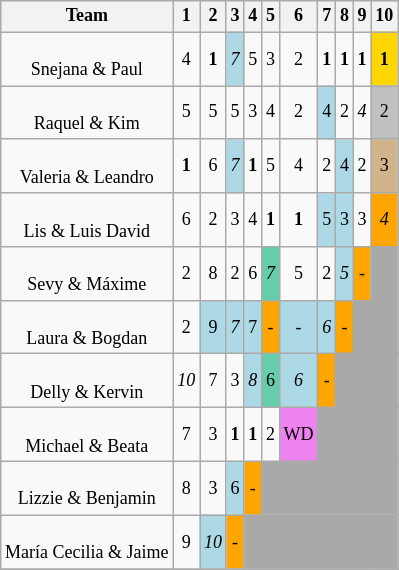<table class="wikitable sortable" style="font-size:75%; text-align:center">
<tr>
<th>Team</th>
<th>1</th>
<th>2</th>
<th>3</th>
<th>4</th>
<th>5</th>
<th>6</th>
<th>7</th>
<th>8</th>
<th>9</th>
<th>10</th>
</tr>
<tr>
<td> <br> Snejana & Paul</td>
<td>4</td>
<td><strong>1</strong></td>
<td style="background:lightblue;"><em>7</em></td>
<td>5</td>
<td>3</td>
<td>2</td>
<td><strong>1</strong></td>
<td><strong>1</strong></td>
<td><strong>1</strong></td>
<td style="background:gold;"><strong>1</strong></td>
</tr>
<tr>
<td> <br> Raquel & Kim</td>
<td>5</td>
<td>5</td>
<td>5</td>
<td>3</td>
<td>4</td>
<td>2</td>
<td style="background:lightblue;">4</td>
<td>2</td>
<td><em>4</em></td>
<td style="background:silver;">2</td>
</tr>
<tr>
<td> <br> Valeria & Leandro</td>
<td><strong>1</strong></td>
<td>6</td>
<td style="background:lightblue;"><em>7</em></td>
<td><strong>1</strong></td>
<td>5</td>
<td>4</td>
<td>2</td>
<td style="background:lightblue;">4</td>
<td>2</td>
<td style="background:tan;">3</td>
</tr>
<tr>
<td> <br> Lis & Luis David</td>
<td>6</td>
<td>2</td>
<td>3</td>
<td>4</td>
<td><strong>1</strong></td>
<td><strong>1</strong></td>
<td style="background:lightblue;">5</td>
<td style="background:lightblue;">3</td>
<td>3</td>
<td style="background:orange;"><em>4</em></td>
</tr>
<tr>
<td> <br> Sevy & Máxime</td>
<td>2</td>
<td>8</td>
<td>2</td>
<td>6</td>
<td style="background:mediumaquamarine;"><em>7</em></td>
<td>5</td>
<td>2</td>
<td style="background:lightblue;"><em>5</em></td>
<td style="background:orange;">-</td>
<td style="background:darkgray;" colspan="1"></td>
</tr>
<tr>
<td> <br> Laura & Bogdan</td>
<td>2</td>
<td style="background:lightblue;">9</td>
<td style="background:lightblue;"><em>7</em></td>
<td style="background:lightblue;">7</td>
<td style="background:orange;">-</td>
<td style="background:lightblue;"><em>-</em></td>
<td style="background:lightblue;"><em>6</em></td>
<td style="background:orange;">-</td>
<td style="background:darkgray;" colspan="2"></td>
</tr>
<tr>
<td> <br> Delly & Kervin</td>
<td><em>10</em></td>
<td>7</td>
<td>3</td>
<td style="background:lightblue;"><em>8</em></td>
<td style="background:mediumaquamarine;">6</td>
<td style="background:lightblue;"><em>6</em></td>
<td style="background:orange;">-</td>
<td style="background:darkgray;" colspan="3"></td>
</tr>
<tr>
<td> <br> Michael & Beata</td>
<td>7</td>
<td>3</td>
<td><strong>1</strong></td>
<td><strong>1</strong></td>
<td>2</td>
<td style="background:violet;">WD</td>
<td style="background:darkgray;" colspan="4"></td>
</tr>
<tr>
<td> <br> Lizzie & Benjamin</td>
<td>8</td>
<td>3</td>
<td style="background:lightblue;">6</td>
<td style="background:orange;">-</td>
<td style="background:darkgray;" colspan="6"></td>
</tr>
<tr>
<td> <br> María Cecilia & Jaime</td>
<td>9</td>
<td style="background:lightblue;"><em>10</em></td>
<td style="background:orange;">-</td>
<td style="background:darkgray;" colspan="7"></td>
</tr>
<tr>
</tr>
</table>
